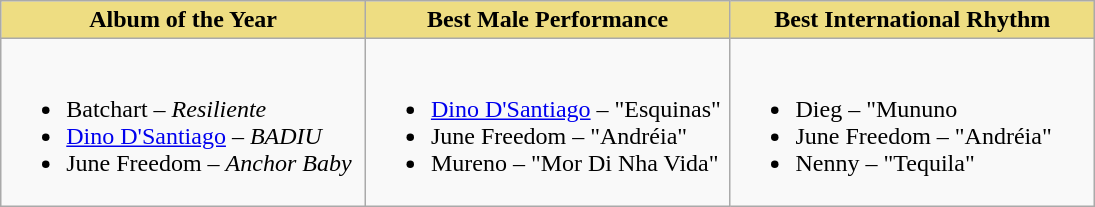<table class=wikitable>
<tr>
<th style="background:#EEDD82; width:33%">Album of the Year</th>
<th style="background:#EEDD82; width:33%">Best Male Performance</th>
<th style="background:#EEDD82; width:33%">Best International Rhythm</th>
</tr>
<tr>
<td><br><ul><li>Batchart – <em>Resiliente</em></li><li><a href='#'>Dino D'Santiago</a> – <em>BADIU</em></li><li>June Freedom – <em>Anchor Baby</em></li></ul></td>
<td><br><ul><li><a href='#'>Dino D'Santiago</a> – "Esquinas"</li><li>June Freedom – "Andréia"</li><li>Mureno – "Mor Di Nha Vida"</li></ul></td>
<td><br><ul><li>Dieg – "Mununo</li><li>June Freedom – "Andréia"</li><li>Nenny – "Tequila"</li></ul></td>
</tr>
</table>
